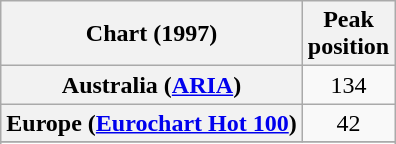<table class="wikitable sortable plainrowheaders" style="text-align:center">
<tr>
<th>Chart (1997)</th>
<th>Peak<br>position</th>
</tr>
<tr>
<th scope="row">Australia (<a href='#'>ARIA</a>)</th>
<td>134</td>
</tr>
<tr>
<th scope="row">Europe (<a href='#'>Eurochart Hot 100</a>)</th>
<td>42</td>
</tr>
<tr>
</tr>
<tr>
</tr>
<tr>
</tr>
<tr>
</tr>
<tr>
</tr>
<tr>
</tr>
<tr>
</tr>
</table>
